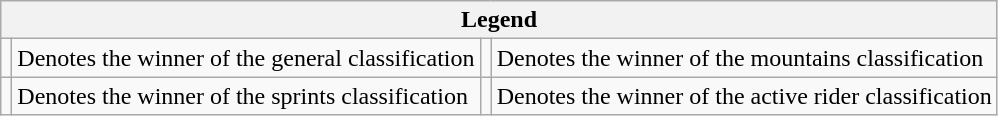<table class="wikitable">
<tr>
<th colspan="4">Legend</th>
</tr>
<tr>
<td></td>
<td>Denotes the winner of the general classification</td>
<td></td>
<td>Denotes the winner of the mountains classification</td>
</tr>
<tr>
<td></td>
<td>Denotes the winner of the sprints classification</td>
<td></td>
<td>Denotes the winner of the active rider classification</td>
</tr>
</table>
